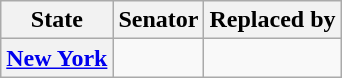<table class="wikitable sortable plainrowheaders">
<tr>
<th scope="col">State</th>
<th scope="col">Senator</th>
<th scope="col">Replaced by</th>
</tr>
<tr>
<th><a href='#'>New York</a></th>
<td></td>
<td></td>
</tr>
</table>
